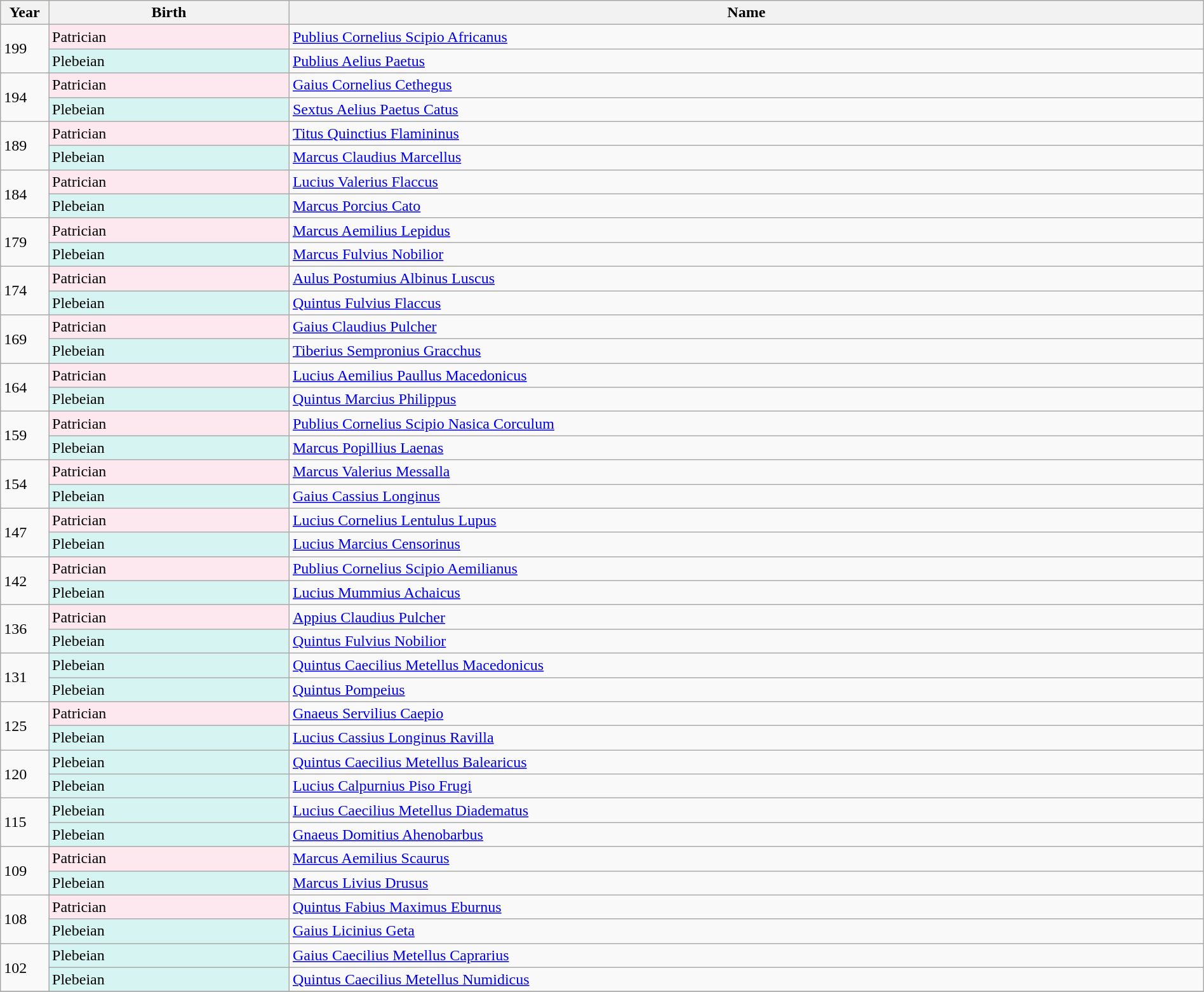<table class="wikitable sortable"  width="100%">
<tr bgcolor="#FFDEAD">
<th width="4%">Year</th>
<th width="20%">Birth</th>
<th>Name</th>
</tr>
<tr>
<td rowspan="2">199</td>
<td style="background: #fde8f0;">Patrician</td>
<td><a href='#'>Publius Cornelius Scipio Africanus</a></td>
</tr>
<tr>
<td style="background: #d6f5f2;">Plebeian</td>
<td><a href='#'>Publius Aelius Paetus</a></td>
</tr>
<tr>
<td rowspan="2">194</td>
<td style="background: #fde8f0;">Patrician</td>
<td><a href='#'>Gaius Cornelius Cethegus</a></td>
</tr>
<tr>
<td style="background: #d6f5f2;">Plebeian</td>
<td><a href='#'>Sextus Aelius Paetus Catus</a></td>
</tr>
<tr>
<td rowspan="2">189</td>
<td style="background: #fde8f0;">Patrician</td>
<td><a href='#'>Titus Quinctius Flamininus</a></td>
</tr>
<tr>
<td style="background: #d6f5f2;">Plebeian</td>
<td><a href='#'>Marcus Claudius Marcellus</a></td>
</tr>
<tr>
<td rowspan="2">184</td>
<td style="background: #fde8f0;">Patrician</td>
<td><a href='#'>Lucius Valerius Flaccus</a></td>
</tr>
<tr>
<td style="background: #d6f5f2;">Plebeian</td>
<td><a href='#'>Marcus Porcius Cato</a></td>
</tr>
<tr>
<td rowspan="2">179</td>
<td style="background: #fde8f0;">Patrician</td>
<td><a href='#'>Marcus Aemilius Lepidus</a></td>
</tr>
<tr>
<td style="background: #d6f5f2;">Plebeian</td>
<td><a href='#'>Marcus Fulvius Nobilior</a></td>
</tr>
<tr>
<td rowspan="2">174</td>
<td style="background: #fde8f0;">Patrician</td>
<td><a href='#'>Aulus Postumius Albinus Luscus</a></td>
</tr>
<tr>
<td style="background: #d6f5f2;">Plebeian</td>
<td><a href='#'>Quintus Fulvius Flaccus</a></td>
</tr>
<tr>
<td rowspan="2">169</td>
<td style="background: #fde8f0;">Patrician</td>
<td><a href='#'>Gaius Claudius Pulcher</a></td>
</tr>
<tr>
<td style="background: #d6f5f2;">Plebeian</td>
<td><a href='#'>Tiberius Sempronius Gracchus</a></td>
</tr>
<tr>
<td rowspan="2">164</td>
<td style="background: #fde8f0;">Patrician</td>
<td><a href='#'>Lucius Aemilius Paullus Macedonicus</a></td>
</tr>
<tr>
<td style="background: #d6f5f2;">Plebeian</td>
<td><a href='#'>Quintus Marcius Philippus</a></td>
</tr>
<tr>
<td rowspan="2">159</td>
<td style="background: #fde8f0;">Patrician</td>
<td><a href='#'>Publius Cornelius Scipio Nasica Corculum</a></td>
</tr>
<tr>
<td style="background: #d6f5f2;">Plebeian</td>
<td><a href='#'>Marcus Popillius Laenas</a></td>
</tr>
<tr>
<td rowspan="2">154</td>
<td style="background: #fde8f0;">Patrician</td>
<td><a href='#'>Marcus Valerius Messalla</a></td>
</tr>
<tr>
<td style="background: #d6f5f2;">Plebeian</td>
<td><a href='#'>Gaius Cassius Longinus</a></td>
</tr>
<tr>
<td rowspan="2">147</td>
<td style="background: #fde8f0;">Patrician</td>
<td><a href='#'>Lucius Cornelius Lentulus Lupus</a></td>
</tr>
<tr>
<td style="background: #d6f5f2;">Plebeian</td>
<td><a href='#'>Lucius Marcius Censorinus</a></td>
</tr>
<tr>
<td rowspan="2">142</td>
<td style="background: #fde8f0;">Patrician</td>
<td><a href='#'>Publius Cornelius Scipio Aemilianus</a></td>
</tr>
<tr>
<td style="background: #d6f5f2;">Plebeian</td>
<td><a href='#'>Lucius Mummius Achaicus</a></td>
</tr>
<tr>
<td rowspan="2">136</td>
<td style="background: #fde8f0;">Patrician</td>
<td><a href='#'>Appius Claudius Pulcher</a></td>
</tr>
<tr>
<td style="background: #d6f5f2;">Plebeian</td>
<td><a href='#'>Quintus Fulvius Nobilior</a></td>
</tr>
<tr>
<td rowspan="2">131</td>
<td style="background: #d6f5f2;">Plebeian</td>
<td><a href='#'>Quintus Caecilius Metellus Macedonicus</a></td>
</tr>
<tr>
<td style="background: #d6f5f2;">Plebeian</td>
<td><a href='#'>Quintus Pompeius</a></td>
</tr>
<tr>
<td rowspan="2">125</td>
<td style="background: #fde8f0;">Patrician</td>
<td><a href='#'>Gnaeus Servilius Caepio</a></td>
</tr>
<tr>
<td style="background: #d6f5f2;">Plebeian</td>
<td><a href='#'>Lucius Cassius Longinus Ravilla</a></td>
</tr>
<tr>
<td rowspan="2">120</td>
<td style="background: #d6f5f2;">Plebeian</td>
<td><a href='#'>Quintus Caecilius Metellus Balearicus</a></td>
</tr>
<tr>
<td style="background: #d6f5f2;">Plebeian</td>
<td><a href='#'>Lucius Calpurnius Piso Frugi</a></td>
</tr>
<tr>
<td rowspan="2">115</td>
<td style="background: #d6f5f2;">Plebeian</td>
<td><a href='#'>Lucius Caecilius Metellus Diadematus</a></td>
</tr>
<tr>
<td style="background: #d6f5f2;">Plebeian</td>
<td><a href='#'>Gnaeus Domitius Ahenobarbus</a></td>
</tr>
<tr>
<td rowspan="2">109</td>
<td style="background: #fde8f0;">Patrician</td>
<td><a href='#'>Marcus Aemilius Scaurus</a></td>
</tr>
<tr>
<td style="background: #d6f5f2;">Plebeian</td>
<td><a href='#'>Marcus Livius Drusus</a></td>
</tr>
<tr>
<td rowspan="2">108</td>
<td style="background: #fde8f0;">Patrician</td>
<td><a href='#'>Quintus Fabius Maximus Eburnus</a></td>
</tr>
<tr>
<td style="background: #d6f5f2;">Plebeian</td>
<td><a href='#'>Gaius Licinius Geta</a></td>
</tr>
<tr>
<td rowspan="2">102</td>
<td style="background: #d6f5f2;">Plebeian</td>
<td><a href='#'>Gaius Caecilius Metellus Caprarius</a></td>
</tr>
<tr>
<td style="background: #d6f5f2;">Plebeian</td>
<td><a href='#'>Quintus Caecilius Metellus Numidicus</a></td>
</tr>
<tr>
</tr>
</table>
